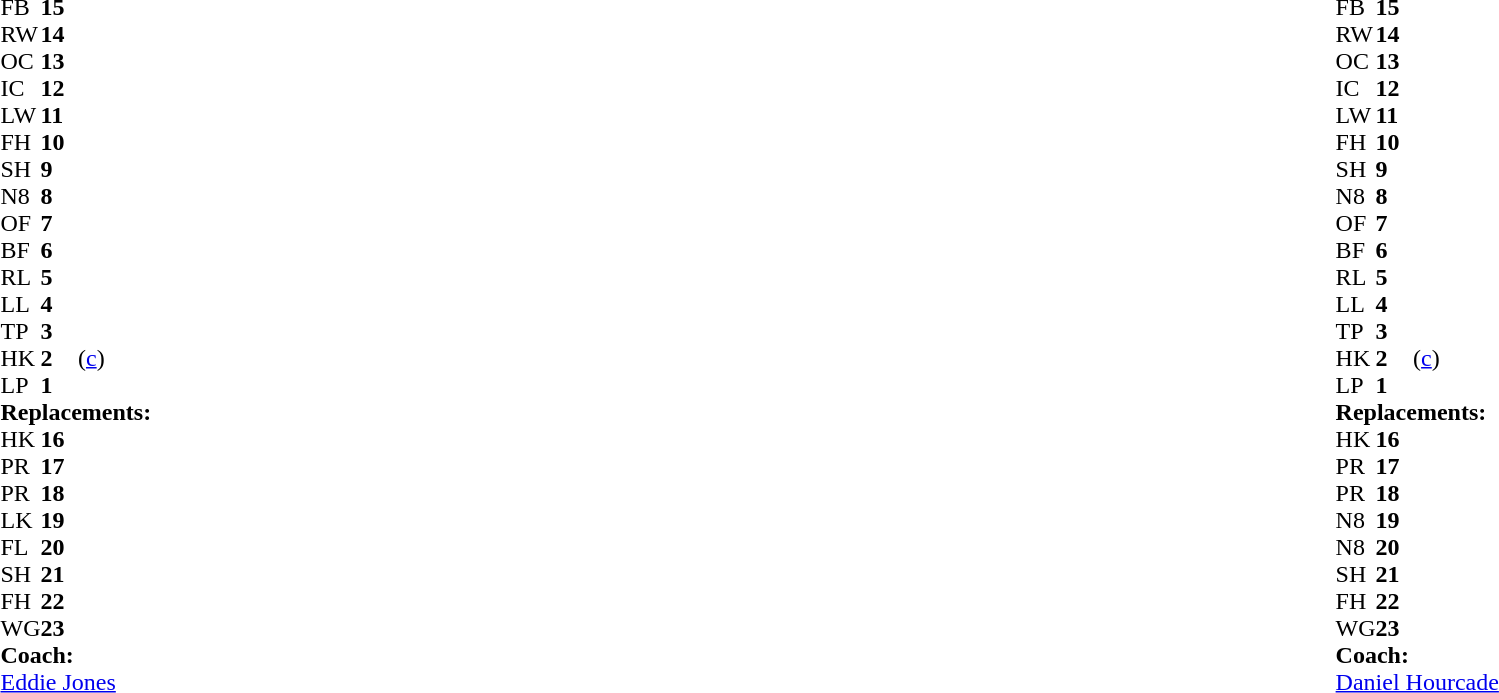<table width="100%">
<tr>
<td valign="top" width="50%"><br><table style="font-size: 100%" cellspacing="0" cellpadding="0">
<tr>
<th width="25"></th>
<th width="25"></th>
</tr>
<tr>
<td>FB</td>
<td><strong>15</strong></td>
<td></td>
</tr>
<tr>
<td>RW</td>
<td><strong>14</strong></td>
<td></td>
</tr>
<tr>
<td>OC</td>
<td><strong>13</strong></td>
<td></td>
</tr>
<tr>
<td>IC</td>
<td><strong>12</strong></td>
<td></td>
</tr>
<tr>
<td>LW</td>
<td><strong>11</strong></td>
<td></td>
</tr>
<tr>
<td>FH</td>
<td><strong>10</strong></td>
<td></td>
</tr>
<tr>
<td>SH</td>
<td><strong>9</strong></td>
<td></td>
</tr>
<tr>
<td>N8</td>
<td><strong>8</strong></td>
<td></td>
</tr>
<tr>
<td>OF</td>
<td><strong>7</strong></td>
<td></td>
</tr>
<tr>
<td>BF</td>
<td><strong>6</strong></td>
<td></td>
</tr>
<tr>
<td>RL</td>
<td><strong>5</strong></td>
<td></td>
</tr>
<tr>
<td>LL</td>
<td><strong>4</strong></td>
<td></td>
</tr>
<tr>
<td>TP</td>
<td><strong>3</strong></td>
<td></td>
</tr>
<tr>
<td>HK</td>
<td><strong>2</strong></td>
<td>(<a href='#'>c</a>)</td>
</tr>
<tr>
<td>LP</td>
<td><strong>1</strong></td>
<td></td>
</tr>
<tr>
<td colspan=3><strong>Replacements:</strong></td>
</tr>
<tr>
<td>HK</td>
<td><strong>16</strong></td>
<td></td>
</tr>
<tr>
<td>PR</td>
<td><strong>17</strong></td>
<td></td>
</tr>
<tr>
<td>PR</td>
<td><strong>18</strong></td>
<td></td>
</tr>
<tr>
<td>LK</td>
<td><strong>19</strong></td>
<td></td>
</tr>
<tr>
<td>FL</td>
<td><strong>20</strong></td>
<td></td>
</tr>
<tr>
<td>SH</td>
<td><strong>21</strong></td>
<td></td>
</tr>
<tr>
<td>FH</td>
<td><strong>22</strong></td>
<td></td>
</tr>
<tr>
<td>WG</td>
<td><strong>23</strong></td>
<td></td>
</tr>
<tr>
<td colspan=3><strong>Coach:</strong></td>
</tr>
<tr>
<td colspan="4"> <a href='#'>Eddie Jones</a></td>
</tr>
</table>
</td>
<td valign="top" width="50%"><br><table style="font-size: 100%" cellspacing="0" cellpadding="0" align="center">
<tr>
<th width="25"></th>
<th width="25"></th>
</tr>
<tr>
<td>FB</td>
<td><strong>15</strong></td>
<td></td>
</tr>
<tr>
<td>RW</td>
<td><strong>14</strong></td>
<td></td>
</tr>
<tr>
<td>OC</td>
<td><strong>13</strong></td>
<td></td>
</tr>
<tr>
<td>IC</td>
<td><strong>12</strong></td>
<td></td>
</tr>
<tr>
<td>LW</td>
<td><strong>11</strong></td>
<td></td>
</tr>
<tr>
<td>FH</td>
<td><strong>10</strong></td>
<td></td>
</tr>
<tr>
<td>SH</td>
<td><strong>9</strong></td>
<td></td>
</tr>
<tr>
<td>N8</td>
<td><strong>8</strong></td>
<td></td>
</tr>
<tr>
<td>OF</td>
<td><strong>7</strong></td>
<td></td>
</tr>
<tr>
<td>BF</td>
<td><strong>6</strong></td>
<td></td>
</tr>
<tr>
<td>RL</td>
<td><strong>5</strong></td>
<td></td>
</tr>
<tr>
<td>LL</td>
<td><strong>4</strong></td>
<td></td>
</tr>
<tr>
<td>TP</td>
<td><strong>3</strong></td>
<td></td>
</tr>
<tr>
<td>HK</td>
<td><strong>2</strong></td>
<td>(<a href='#'>c</a>)</td>
</tr>
<tr>
<td>LP</td>
<td><strong>1</strong></td>
<td></td>
</tr>
<tr>
<td colspan=3><strong>Replacements:</strong></td>
</tr>
<tr>
<td>HK</td>
<td><strong>16</strong></td>
<td></td>
</tr>
<tr>
<td>PR</td>
<td><strong>17</strong></td>
<td></td>
</tr>
<tr>
<td>PR</td>
<td><strong>18</strong></td>
<td></td>
</tr>
<tr>
<td>N8</td>
<td><strong>19</strong></td>
<td></td>
</tr>
<tr>
<td>N8</td>
<td><strong>20</strong></td>
<td></td>
</tr>
<tr>
<td>SH</td>
<td><strong>21</strong></td>
<td></td>
</tr>
<tr>
<td>FH</td>
<td><strong>22</strong></td>
<td></td>
</tr>
<tr>
<td>WG</td>
<td><strong>23</strong></td>
<td></td>
</tr>
<tr>
<td colspan=3><strong>Coach:</strong></td>
</tr>
<tr>
<td colspan="4"> <a href='#'>Daniel Hourcade</a></td>
</tr>
</table>
</td>
</tr>
</table>
